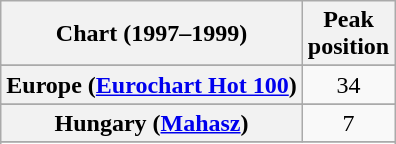<table class="wikitable sortable plainrowheaders" style="text-align:center">
<tr>
<th>Chart (1997–1999)</th>
<th>Peak<br>position</th>
</tr>
<tr>
</tr>
<tr>
</tr>
<tr>
</tr>
<tr>
<th scope="row">Europe (<a href='#'>Eurochart Hot 100</a>)</th>
<td>34</td>
</tr>
<tr>
</tr>
<tr>
</tr>
<tr>
<th scope="row">Hungary (<a href='#'>Mahasz</a>)</th>
<td>7</td>
</tr>
<tr>
</tr>
<tr>
</tr>
<tr>
</tr>
<tr>
</tr>
</table>
